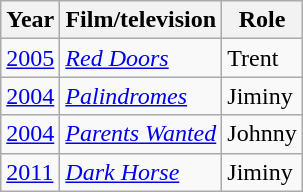<table class="wikitable">
<tr>
<th>Year</th>
<th>Film/television</th>
<th>Role</th>
</tr>
<tr>
<td><a href='#'>2005</a></td>
<td><em><a href='#'>Red Doors</a></em></td>
<td>Trent</td>
</tr>
<tr>
<td><a href='#'>2004</a></td>
<td><em><a href='#'>Palindromes</a></em></td>
<td>Jiminy</td>
</tr>
<tr>
<td><a href='#'>2004</a></td>
<td><em><a href='#'>Parents Wanted</a></em></td>
<td>Johnny</td>
</tr>
<tr>
<td><a href='#'>2011</a></td>
<td><em><a href='#'>Dark Horse</a></em></td>
<td>Jiminy</td>
</tr>
</table>
